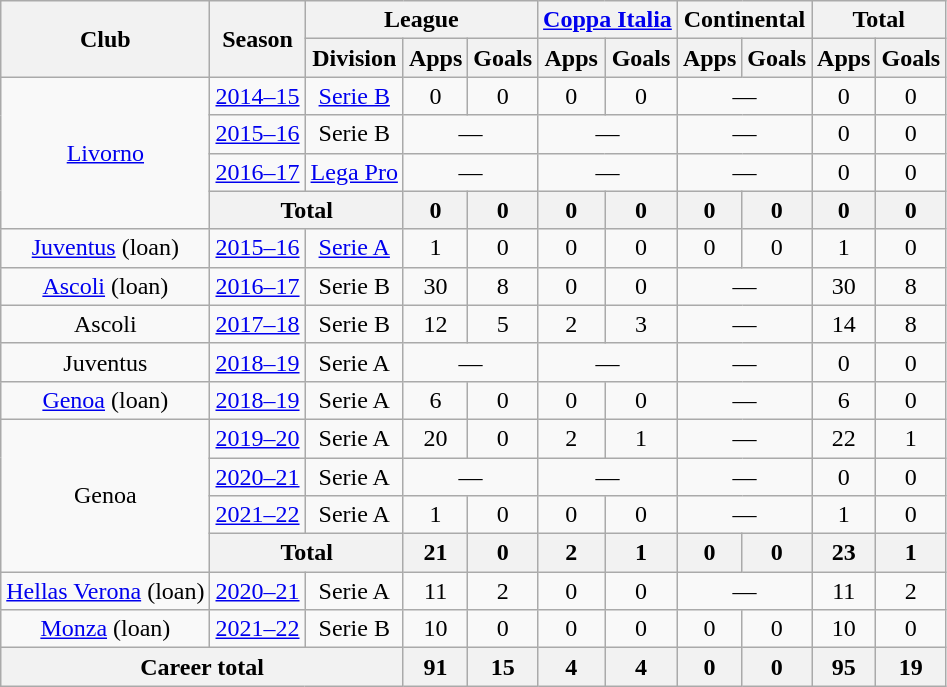<table class="wikitable" style="text-align:center">
<tr>
<th rowspan="2">Club</th>
<th rowspan="2">Season</th>
<th colspan="3">League</th>
<th colspan="2"><a href='#'>Coppa Italia</a></th>
<th colspan="2">Continental</th>
<th colspan="2">Total</th>
</tr>
<tr>
<th>Division</th>
<th>Apps</th>
<th>Goals</th>
<th>Apps</th>
<th>Goals</th>
<th>Apps</th>
<th>Goals</th>
<th>Apps</th>
<th>Goals</th>
</tr>
<tr>
<td rowspan="4"><a href='#'>Livorno</a></td>
<td><a href='#'>2014–15</a></td>
<td><a href='#'>Serie B</a></td>
<td>0</td>
<td>0</td>
<td>0</td>
<td>0</td>
<td colspan="2">—</td>
<td>0</td>
<td>0</td>
</tr>
<tr>
<td><a href='#'>2015–16</a></td>
<td>Serie B</td>
<td colspan="2">—</td>
<td colspan="2">—</td>
<td colspan="2">—</td>
<td>0</td>
<td>0</td>
</tr>
<tr>
<td><a href='#'>2016–17</a></td>
<td><a href='#'>Lega Pro</a></td>
<td colspan="2">—</td>
<td colspan="2">—</td>
<td colspan="2">—</td>
<td>0</td>
<td>0</td>
</tr>
<tr>
<th colspan="2">Total</th>
<th>0</th>
<th>0</th>
<th>0</th>
<th>0</th>
<th>0</th>
<th>0</th>
<th>0</th>
<th>0</th>
</tr>
<tr>
<td><a href='#'>Juventus</a> (loan)</td>
<td><a href='#'>2015–16</a></td>
<td><a href='#'>Serie A</a></td>
<td>1</td>
<td>0</td>
<td>0</td>
<td>0</td>
<td>0</td>
<td>0</td>
<td>1</td>
<td>0</td>
</tr>
<tr>
<td><a href='#'>Ascoli</a> (loan)</td>
<td><a href='#'>2016–17</a></td>
<td>Serie B</td>
<td>30</td>
<td>8</td>
<td>0</td>
<td>0</td>
<td colspan="2">—</td>
<td>30</td>
<td>8</td>
</tr>
<tr>
<td>Ascoli</td>
<td><a href='#'>2017–18</a></td>
<td>Serie B</td>
<td>12</td>
<td>5</td>
<td>2</td>
<td>3</td>
<td colspan="2">—</td>
<td>14</td>
<td>8</td>
</tr>
<tr>
<td>Juventus</td>
<td><a href='#'>2018–19</a></td>
<td>Serie A</td>
<td colspan="2">—</td>
<td colspan="2">—</td>
<td colspan="2">—</td>
<td>0</td>
<td>0</td>
</tr>
<tr>
<td><a href='#'>Genoa</a> (loan)</td>
<td><a href='#'>2018–19</a></td>
<td>Serie A</td>
<td>6</td>
<td>0</td>
<td>0</td>
<td>0</td>
<td colspan="2">—</td>
<td>6</td>
<td>0</td>
</tr>
<tr>
<td rowspan="4">Genoa</td>
<td><a href='#'>2019–20</a></td>
<td>Serie A</td>
<td>20</td>
<td>0</td>
<td>2</td>
<td>1</td>
<td colspan="2">—</td>
<td>22</td>
<td>1</td>
</tr>
<tr>
<td><a href='#'>2020–21</a></td>
<td>Serie A</td>
<td colspan="2">—</td>
<td colspan="2">—</td>
<td colspan="2">—</td>
<td>0</td>
<td>0</td>
</tr>
<tr>
<td><a href='#'>2021–22</a></td>
<td>Serie A</td>
<td>1</td>
<td>0</td>
<td>0</td>
<td>0</td>
<td colspan="2">—</td>
<td>1</td>
<td>0</td>
</tr>
<tr>
<th colspan="2">Total</th>
<th>21</th>
<th>0</th>
<th>2</th>
<th>1</th>
<th>0</th>
<th>0</th>
<th>23</th>
<th>1</th>
</tr>
<tr>
<td><a href='#'>Hellas Verona</a> (loan)</td>
<td><a href='#'>2020–21</a></td>
<td>Serie A</td>
<td>11</td>
<td>2</td>
<td>0</td>
<td>0</td>
<td colspan="2">—</td>
<td>11</td>
<td>2</td>
</tr>
<tr>
<td><a href='#'>Monza</a> (loan)</td>
<td><a href='#'>2021–22</a></td>
<td>Serie B</td>
<td>10</td>
<td>0</td>
<td>0</td>
<td>0</td>
<td>0</td>
<td>0</td>
<td>10</td>
<td>0</td>
</tr>
<tr>
<th colspan="3">Career total</th>
<th>91</th>
<th>15</th>
<th>4</th>
<th>4</th>
<th>0</th>
<th>0</th>
<th>95</th>
<th>19</th>
</tr>
</table>
